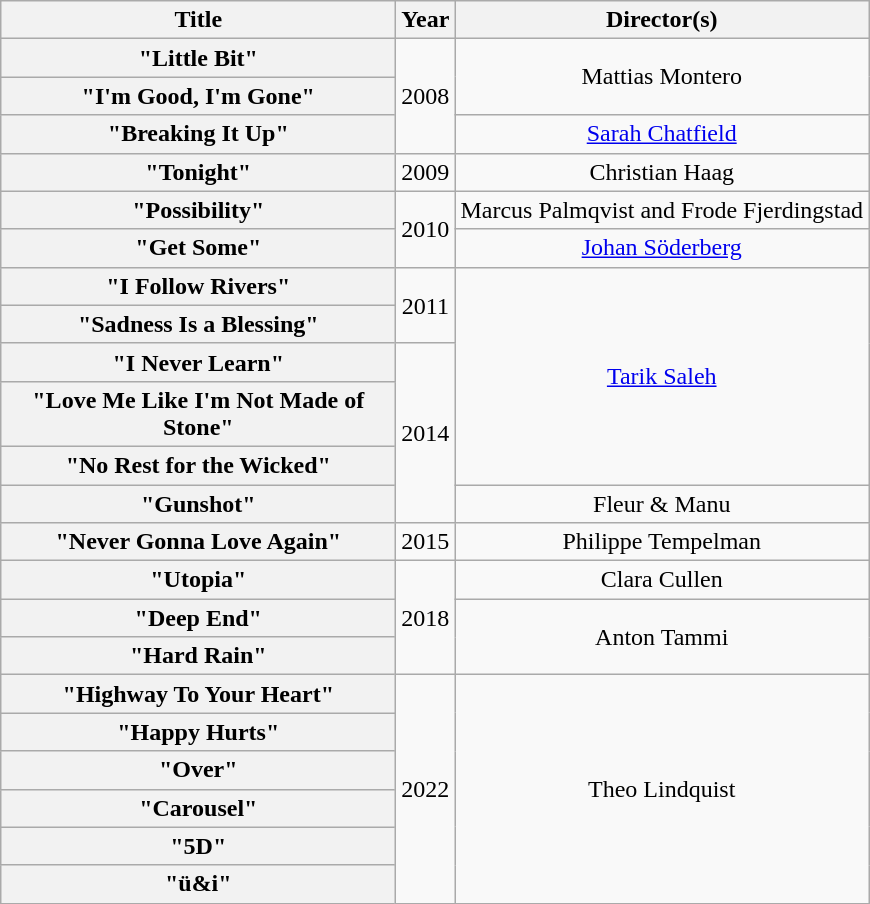<table class="wikitable plainrowheaders" style="text-align:center;" border="1">
<tr>
<th scope="col" style="width:16em;">Title</th>
<th scope="col">Year</th>
<th scope="col">Director(s)</th>
</tr>
<tr>
<th scope="row">"Little Bit"</th>
<td rowspan="3">2008</td>
<td rowspan="2">Mattias Montero</td>
</tr>
<tr>
<th scope="row">"I'm Good, I'm Gone"</th>
</tr>
<tr>
<th scope="row">"Breaking It Up"</th>
<td><a href='#'>Sarah Chatfield</a></td>
</tr>
<tr>
<th scope="row">"Tonight"</th>
<td>2009</td>
<td>Christian Haag</td>
</tr>
<tr>
<th scope="row">"Possibility"</th>
<td rowspan="2">2010</td>
<td>Marcus Palmqvist and Frode Fjerdingstad</td>
</tr>
<tr>
<th scope="row">"Get Some"</th>
<td><a href='#'>Johan Söderberg</a></td>
</tr>
<tr>
<th scope="row">"I Follow Rivers"</th>
<td rowspan="2">2011</td>
<td rowspan="5"><a href='#'>Tarik Saleh</a></td>
</tr>
<tr>
<th scope="row">"Sadness Is a Blessing"</th>
</tr>
<tr>
<th scope="row">"I Never Learn"</th>
<td rowspan="4">2014</td>
</tr>
<tr>
<th scope="row">"Love Me Like I'm Not Made of Stone"</th>
</tr>
<tr>
<th scope="row">"No Rest for the Wicked"</th>
</tr>
<tr>
<th scope="row">"Gunshot"</th>
<td>Fleur & Manu</td>
</tr>
<tr>
<th scope="row">"Never Gonna Love Again"</th>
<td>2015</td>
<td>Philippe Tempelman</td>
</tr>
<tr>
<th scope="row">"Utopia"</th>
<td rowspan="3">2018</td>
<td>Clara Cullen</td>
</tr>
<tr>
<th scope="row">"Deep End"</th>
<td rowspan="2">Anton Tammi</td>
</tr>
<tr>
<th scope="row">"Hard Rain"</th>
</tr>
<tr>
<th scope="row">"Highway To Your Heart"</th>
<td rowspan="6">2022</td>
<td rowspan="6">Theo Lindquist</td>
</tr>
<tr>
<th scope="row">"Happy Hurts"</th>
</tr>
<tr>
<th scope="row">"Over"</th>
</tr>
<tr>
<th scope="row">"Carousel"</th>
</tr>
<tr>
<th scope="row">"5D"</th>
</tr>
<tr>
<th scope="row">"ü&i"</th>
</tr>
</table>
